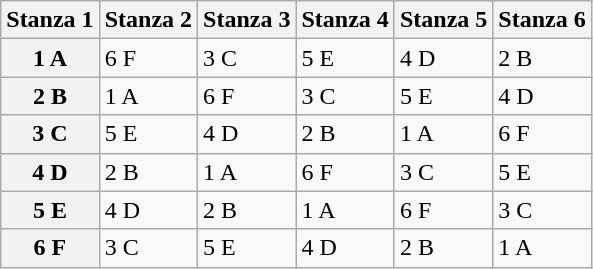<table class="wikitable">
<tr>
<th scope="col">Stanza 1</th>
<th scope="col">Stanza 2</th>
<th scope="col">Stanza 3</th>
<th scope="col">Stanza 4</th>
<th scope="col">Stanza 5</th>
<th scope="col">Stanza 6</th>
</tr>
<tr>
<th scope="row">1 A</th>
<td>6 F</td>
<td>3 C</td>
<td>5 E</td>
<td>4 D</td>
<td>2 B</td>
</tr>
<tr>
<th scope="row">2 B</th>
<td>1 A</td>
<td>6 F</td>
<td>3 C</td>
<td>5 E</td>
<td>4 D</td>
</tr>
<tr>
<th scope="row">3 C</th>
<td>5 E</td>
<td>4 D</td>
<td>2 B</td>
<td>1 A</td>
<td>6 F</td>
</tr>
<tr>
<th scope="row">4 D</th>
<td>2 B</td>
<td>1 A</td>
<td>6 F</td>
<td>3 C</td>
<td>5 E</td>
</tr>
<tr>
<th scope="row">5 E</th>
<td>4 D</td>
<td>2 B</td>
<td>1 A</td>
<td>6 F</td>
<td>3 C</td>
</tr>
<tr>
<th scope="row">6 F</th>
<td>3 C</td>
<td>5 E</td>
<td>4 D</td>
<td>2 B</td>
<td>1 A</td>
</tr>
</table>
